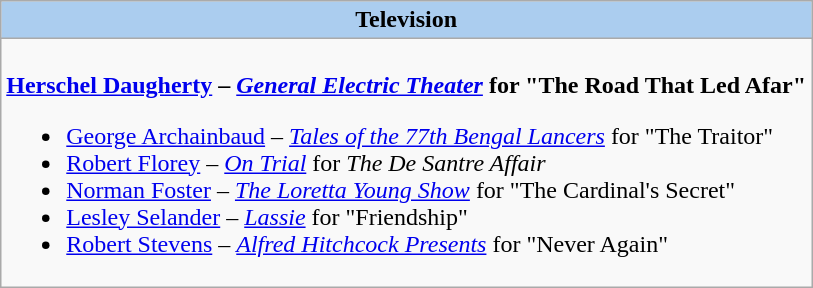<table class=wikitable style="width="100%">
<tr>
<th colspan="2" style="background:#abcdef;">Television</th>
</tr>
<tr>
<td colspan="2" style="vertical-align:top;"><br><strong><a href='#'>Herschel Daugherty</a> – <em><a href='#'>General Electric Theater</a></em> for "The Road That Led Afar"</strong><ul><li><a href='#'>George Archainbaud</a> – <em><a href='#'>Tales of the 77th Bengal Lancers</a></em> for "The Traitor"</li><li><a href='#'>Robert Florey</a> – <em><a href='#'>On Trial</a></em> for <em>The De Santre Affair</em></li><li><a href='#'>Norman Foster</a> – <em><a href='#'>The Loretta Young Show</a></em> for "The Cardinal's Secret"</li><li><a href='#'>Lesley Selander</a> – <em><a href='#'>Lassie</a></em> for "Friendship"</li><li><a href='#'>Robert Stevens</a> – <em><a href='#'>Alfred Hitchcock Presents</a></em> for "Never Again"</li></ul></td>
</tr>
</table>
